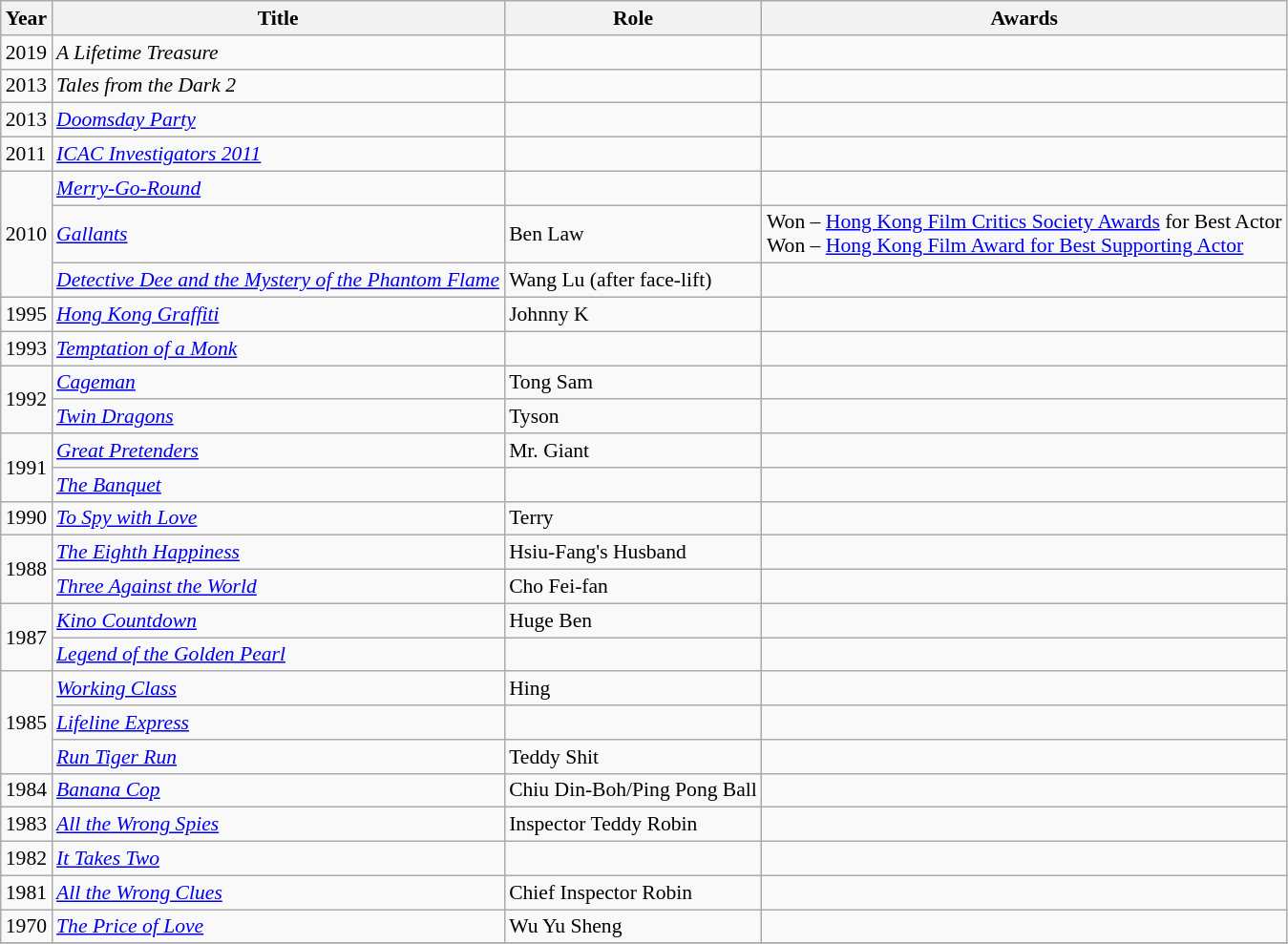<table class="wikitable" style="font-size: 90%;">
<tr>
<th>Year</th>
<th>Title</th>
<th>Role</th>
<th>Awards</th>
</tr>
<tr>
<td>2019</td>
<td><em>A Lifetime Treasure</em></td>
<td></td>
<td></td>
</tr>
<tr>
<td>2013</td>
<td><em>Tales from the Dark 2</em></td>
<td></td>
<td></td>
</tr>
<tr>
<td>2013</td>
<td><em><a href='#'>Doomsday Party</a></em></td>
<td></td>
<td></td>
</tr>
<tr>
<td>2011</td>
<td><em><a href='#'>ICAC Investigators 2011</a></em></td>
<td></td>
<td></td>
</tr>
<tr>
<td rowspan="3">2010</td>
<td><em><a href='#'>Merry-Go-Round</a></em></td>
<td></td>
<td></td>
</tr>
<tr>
<td><em><a href='#'>Gallants</a></em></td>
<td>Ben Law</td>
<td>Won – <a href='#'>Hong Kong Film Critics Society Awards</a> for Best Actor<br>Won – <a href='#'>Hong Kong Film Award for Best Supporting Actor</a></td>
</tr>
<tr>
<td><em><a href='#'>Detective Dee and the Mystery of the Phantom Flame</a></em></td>
<td>Wang Lu (after face-lift)</td>
<td></td>
</tr>
<tr>
<td>1995</td>
<td><em><a href='#'>Hong Kong Graffiti</a></em></td>
<td>Johnny K</td>
<td></td>
</tr>
<tr>
<td>1993</td>
<td><em><a href='#'>Temptation of a Monk</a></em></td>
<td></td>
<td></td>
</tr>
<tr>
<td rowspan="2">1992</td>
<td><em><a href='#'>Cageman</a></em></td>
<td>Tong Sam</td>
<td></td>
</tr>
<tr>
<td><em><a href='#'>Twin Dragons</a></em></td>
<td>Tyson</td>
<td></td>
</tr>
<tr>
<td rowspan="2">1991</td>
<td><em><a href='#'>Great Pretenders</a></em></td>
<td>Mr. Giant</td>
<td></td>
</tr>
<tr>
<td><em><a href='#'>The Banquet</a></em></td>
<td></td>
<td></td>
</tr>
<tr>
<td>1990</td>
<td><em><a href='#'>To Spy with Love</a></em></td>
<td>Terry</td>
<td></td>
</tr>
<tr>
<td rowspan="2">1988</td>
<td><em><a href='#'>The Eighth Happiness</a></em></td>
<td>Hsiu-Fang's Husband</td>
<td></td>
</tr>
<tr>
<td><em><a href='#'>Three Against the World</a></em></td>
<td>Cho Fei-fan</td>
<td></td>
</tr>
<tr>
<td rowspan="2">1987</td>
<td><em><a href='#'>Kino Countdown</a></em></td>
<td>Huge Ben</td>
<td></td>
</tr>
<tr>
<td><em><a href='#'>Legend of the Golden Pearl</a></em></td>
<td></td>
<td></td>
</tr>
<tr>
<td rowspan="3">1985</td>
<td><em><a href='#'>Working Class</a></em></td>
<td>Hing</td>
<td></td>
</tr>
<tr>
<td><em><a href='#'>Lifeline Express</a></em></td>
<td></td>
<td></td>
</tr>
<tr>
<td><em><a href='#'>Run Tiger Run</a></em></td>
<td>Teddy Shit</td>
<td></td>
</tr>
<tr>
<td>1984</td>
<td><em><a href='#'>Banana Cop</a></em></td>
<td>Chiu Din-Boh/Ping Pong Ball</td>
<td></td>
</tr>
<tr>
<td>1983</td>
<td><em><a href='#'>All the Wrong Spies</a></em></td>
<td>Inspector Teddy Robin</td>
<td></td>
</tr>
<tr>
<td>1982</td>
<td><em><a href='#'>It Takes Two</a></em></td>
<td></td>
<td></td>
</tr>
<tr>
<td>1981</td>
<td><em><a href='#'>All the Wrong Clues</a></em></td>
<td>Chief Inspector Robin</td>
<td></td>
</tr>
<tr>
<td>1970</td>
<td><em><a href='#'>The Price of Love</a></em></td>
<td>Wu Yu Sheng</td>
<td></td>
</tr>
<tr>
</tr>
</table>
